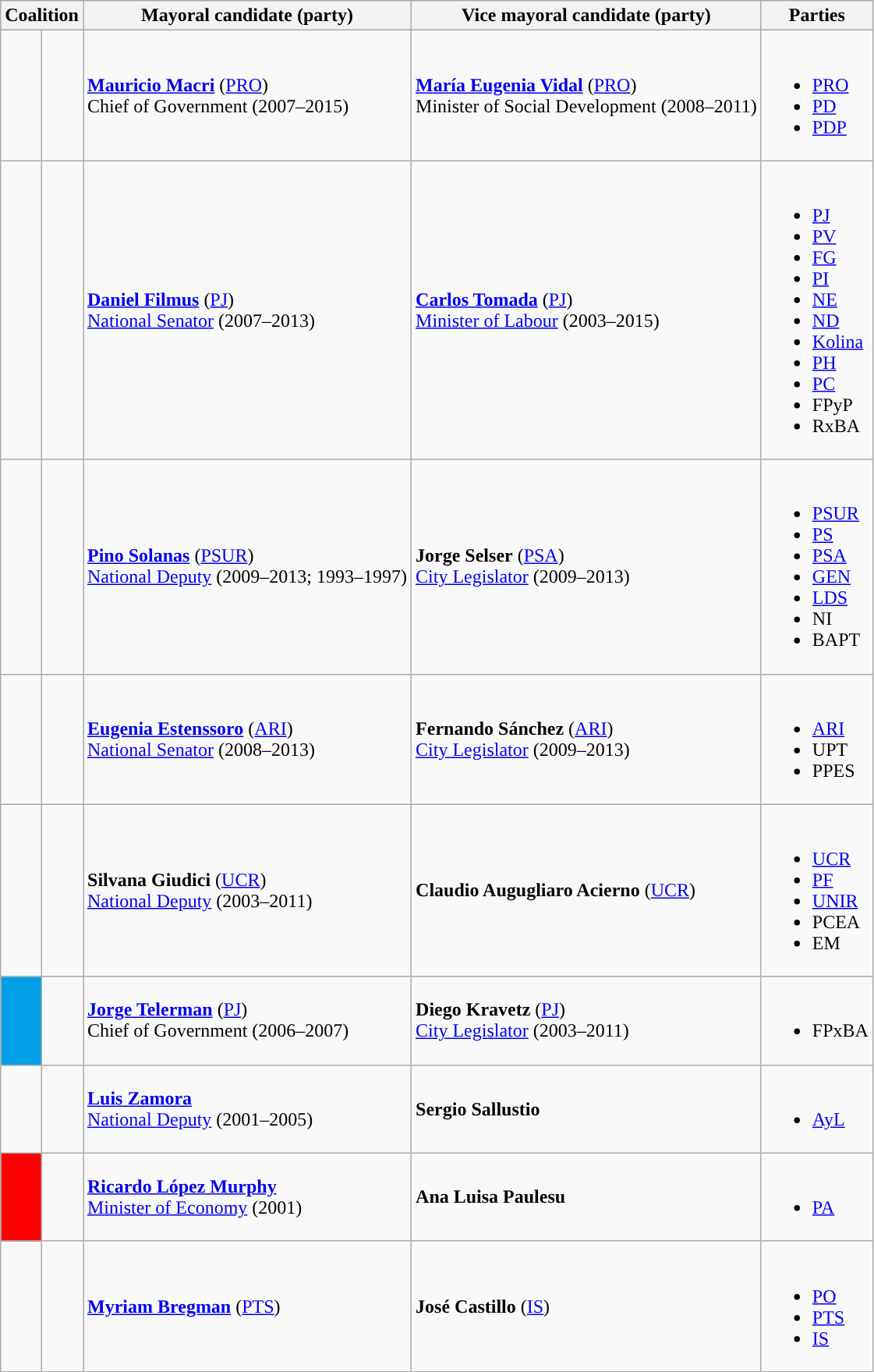<table class="vertical-align-top wikitable">
<tr>
<th scope=colgroup colspan=2>Coalition</th>
<th scope=colgroup>Mayoral candidate (party)<br></th>
<th scope=colgroup>Vice mayoral candidate (party)<br></th>
<th scope=col>Parties</th>
</tr>
<tr>
<td style="background:"></td>
<td style="text-align:center; line-height:1.3"></td>
<td><strong><a href='#'>Mauricio Macri</a></strong> (<a href='#'>PRO</a>)<br>Chief of Government (2007–2015)</td>
<td><strong><a href='#'>María Eugenia Vidal</a></strong> (<a href='#'>PRO</a>)<br>Minister of Social Development (2008–2011)</td>
<td><br><ul><li><a href='#'>PRO</a></li><li><a href='#'>PD</a></li><li><a href='#'>PDP</a></li></ul></td>
</tr>
<tr>
<td style="background:"></td>
<td style="text-align:center; line-height:1.3"></td>
<td><strong><a href='#'>Daniel Filmus</a></strong> (<a href='#'>PJ</a>)<br><a href='#'>National Senator</a> (2007–2013)</td>
<td><strong><a href='#'>Carlos Tomada</a></strong> (<a href='#'>PJ</a>)<br><a href='#'>Minister of Labour</a> (2003–2015)</td>
<td><br><ul><li><a href='#'>PJ</a></li><li><a href='#'>PV</a></li><li><a href='#'>FG</a></li><li><a href='#'>PI</a></li><li><a href='#'>NE</a></li><li><a href='#'>ND</a></li><li><a href='#'>Kolina</a></li><li><a href='#'>PH</a></li><li><a href='#'>PC</a></li><li>FPyP</li><li>RxBA</li></ul></td>
</tr>
<tr>
<td style=background:></td>
<td style="text-align:center; line-height:1.3"></td>
<td><strong><a href='#'>Pino Solanas</a></strong> (<a href='#'>PSUR</a>)<br><a href='#'>National Deputy</a> (2009–2013; 1993–1997)</td>
<td><strong>Jorge Selser</strong> (<a href='#'>PSA</a>)<br><a href='#'>City Legislator</a> (2009–2013)</td>
<td><br><ul><li><a href='#'>PSUR</a></li><li><a href='#'>PS</a></li><li><a href='#'>PSA</a></li><li><a href='#'>GEN</a></li><li><a href='#'>LDS</a></li><li>NI</li><li>BAPT</li></ul></td>
</tr>
<tr>
<td style=background:></td>
<td style="text-align:center; line-height:1.3"></td>
<td><strong><a href='#'>Eugenia Estenssoro</a></strong> (<a href='#'>ARI</a>)<br><a href='#'>National Senator</a> (2008–2013)</td>
<td><strong>Fernando Sánchez</strong> (<a href='#'>ARI</a>)<br><a href='#'>City Legislator</a> (2009–2013)</td>
<td><br><ul><li><a href='#'>ARI</a></li><li>UPT</li><li>PPES</li></ul></td>
</tr>
<tr>
<td style=background:></td>
<td style="text-align:center; line-height:1.3"></td>
<td><strong>Silvana Giudici</strong> (<a href='#'>UCR</a>)<br><a href='#'>National Deputy</a> (2003–2011)</td>
<td><strong>Claudio Augugliaro Acierno</strong> (<a href='#'>UCR</a>)</td>
<td><br><ul><li><a href='#'>UCR</a></li><li><a href='#'>PF</a></li><li><a href='#'>UNIR</a></li><li>PCEA</li><li>EM</li></ul></td>
</tr>
<tr>
<td style=background:#00A0E6></td>
<td style="text-align:center; line-height:1.3"></td>
<td><strong><a href='#'>Jorge Telerman</a></strong> (<a href='#'>PJ</a>)<br>Chief of Government (2006–2007)</td>
<td><strong>Diego Kravetz</strong> (<a href='#'>PJ</a>)<br><a href='#'>City Legislator</a> (2003–2011)</td>
<td><br><ul><li>FPxBA</li></ul></td>
</tr>
<tr>
<td style=background:></td>
<td style="text-align:center; line-height:1.3"></td>
<td><strong><a href='#'>Luis Zamora</a></strong><br><a href='#'>National Deputy</a> (2001–2005)</td>
<td><strong>Sergio Sallustio</strong></td>
<td><br><ul><li><a href='#'>AyL</a></li></ul></td>
</tr>
<tr>
<td style=background:red></td>
<td style="text-align:center; line-height:1.3"></td>
<td><strong><a href='#'>Ricardo López Murphy</a></strong><br><a href='#'>Minister of Economy</a> (2001)</td>
<td><strong>Ana Luisa Paulesu</strong></td>
<td><br><ul><li><a href='#'>PA</a></li></ul></td>
</tr>
<tr>
<td style=background:></td>
<td style="text-align:center; line-height:1.3"></td>
<td><strong><a href='#'>Myriam Bregman</a></strong> (<a href='#'>PTS</a>)</td>
<td><strong>José Castillo</strong> (<a href='#'>IS</a>)</td>
<td><br><ul><li><a href='#'>PO</a></li><li><a href='#'>PTS</a></li><li><a href='#'>IS</a></li></ul></td>
</tr>
</table>
